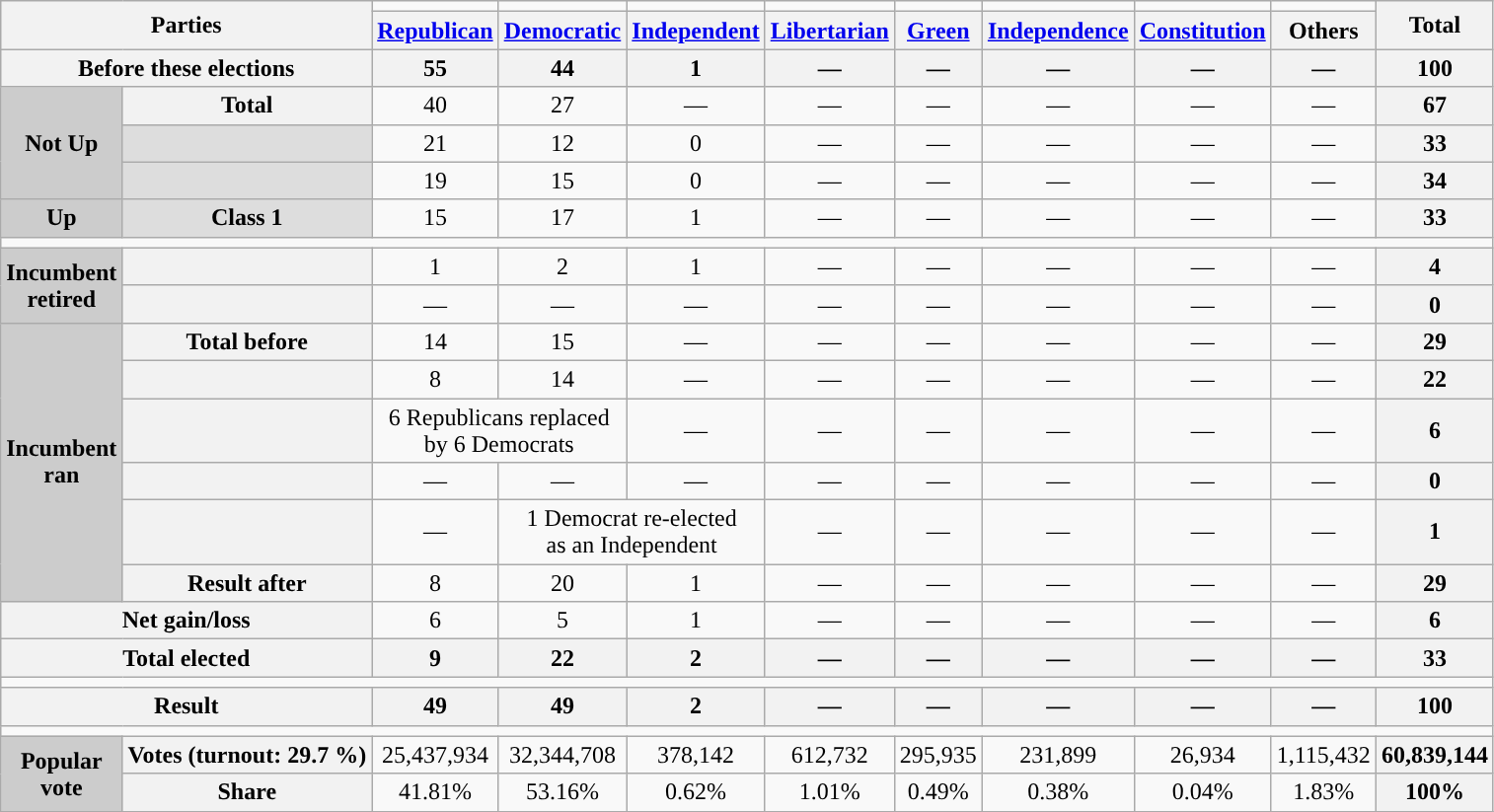<table class=wikitable style=text-align:center>
<tr>
<th colspan=2 rowspan=2>Parties</th>
<td style="background-color:"></td>
<td style="background-color:"></td>
<td style="background-color:"></td>
<td style="background-color:"></td>
<td style="background-color:"></td>
<td style="background-color:"></td>
<td style="background-color:"></td>
<td style="background-color:"></td>
<th rowspan=2>Total</th>
</tr>
<tr>
<th><a href='#'>Republican</a></th>
<th><a href='#'>Democratic</a></th>
<th><a href='#'>Independent</a></th>
<th><a href='#'>Libertarian</a></th>
<th><a href='#'>Green</a></th>
<th><a href='#'>Independence</a></th>
<th><a href='#'>Constitution</a></th>
<th>Others</th>
</tr>
<tr>
<th colspan=2>Before these elections</th>
<th>55</th>
<th>44</th>
<th>1</th>
<th>—</th>
<th>—</th>
<th>—</th>
<th>—</th>
<th>—</th>
<th>100</th>
</tr>
<tr>
<th rowspan=3 style="background:#cccccc">Not Up</th>
<th>Total</th>
<td>40</td>
<td>27</td>
<td>—</td>
<td>—</td>
<td>—</td>
<td>—</td>
<td>—</td>
<td>—</td>
<th>67</th>
</tr>
<tr>
<th style="background:#dddddd"></th>
<td>21</td>
<td>12</td>
<td>0</td>
<td>—</td>
<td>—</td>
<td>—</td>
<td>—</td>
<td>—</td>
<th>33</th>
</tr>
<tr>
<th style="background:#dddddd"></th>
<td>19</td>
<td>15</td>
<td>0</td>
<td>—</td>
<td>—</td>
<td>—</td>
<td>—</td>
<td>—</td>
<th>34</th>
</tr>
<tr>
<th style="background:#cccccc">Up</th>
<th style="background:#dddddd">Class 1</th>
<td>15</td>
<td>17</td>
<td>1</td>
<td>—</td>
<td>—</td>
<td>—</td>
<td>—</td>
<td>—</td>
<th>33</th>
</tr>
<tr>
<td colspan=99></td>
</tr>
<tr>
<th rowspan=2 style="background:#cccccc">Incumbent<br>retired</th>
<th></th>
<td>1</td>
<td>2</td>
<td>1</td>
<td>—</td>
<td>—</td>
<td>—</td>
<td>—</td>
<td>—</td>
<th>4</th>
</tr>
<tr>
<th></th>
<td>—</td>
<td>—</td>
<td>—</td>
<td>—</td>
<td>—</td>
<td>—</td>
<td>—</td>
<td>—</td>
<th>0</th>
</tr>
<tr>
<th rowspan=6 style="background:#cccccc">Incumbent<br>ran</th>
<th>Total before</th>
<td>14</td>
<td>15</td>
<td>—</td>
<td>—</td>
<td>—</td>
<td>—</td>
<td>—</td>
<td>—</td>
<th>29</th>
</tr>
<tr>
<th></th>
<td>8</td>
<td>14</td>
<td>—</td>
<td>—</td>
<td>—</td>
<td>—</td>
<td>—</td>
<td>—</td>
<th>22</th>
</tr>
<tr>
<th></th>
<td colspan=2 > 6 Republicans replaced<br>by  6 Democrats</td>
<td>—</td>
<td>—</td>
<td>—</td>
<td>—</td>
<td>—</td>
<td>—</td>
<th>6</th>
</tr>
<tr>
<th></th>
<td>—</td>
<td>—</td>
<td>—</td>
<td>—</td>
<td>—</td>
<td>—</td>
<td>—</td>
<td>—</td>
<th>0</th>
</tr>
<tr>
<th></th>
<td>—</td>
<td colspan=2 > 1 Democrat re-elected<br>as an  Independent</td>
<td>—</td>
<td>—</td>
<td>—</td>
<td>—</td>
<td>—</td>
<th>1</th>
</tr>
<tr>
<th>Result after</th>
<td>8</td>
<td>20</td>
<td>1</td>
<td>—</td>
<td>—</td>
<td>—</td>
<td>—</td>
<td>—</td>
<th>29</th>
</tr>
<tr>
<th colspan=2>Net gain/loss</th>
<td> 6</td>
<td> 5</td>
<td> 1</td>
<td>—</td>
<td>—</td>
<td>—</td>
<td>—</td>
<td>—</td>
<th>6</th>
</tr>
<tr>
<th colspan=2>Total elected</th>
<th>9</th>
<th>22</th>
<th>2</th>
<th>—</th>
<th>—</th>
<th>—</th>
<th>—</th>
<th>—</th>
<th>33</th>
</tr>
<tr>
<td colspan=99></td>
</tr>
<tr>
<th colspan=2>Result</th>
<th>49</th>
<th>49</th>
<th>2</th>
<th>—</th>
<th>—</th>
<th>—</th>
<th>—</th>
<th>—</th>
<th>100</th>
</tr>
<tr>
<td colspan=99></td>
</tr>
<tr>
<th rowspan=2 style="background:#cccccc">Popular<br>vote</th>
<th>Votes (turnout: 29.7 %)</th>
<td>25,437,934</td>
<td>32,344,708</td>
<td>378,142</td>
<td>612,732</td>
<td>295,935</td>
<td>231,899</td>
<td>26,934</td>
<td>1,115,432</td>
<th>60,839,144</th>
</tr>
<tr>
<th>Share</th>
<td>41.81%</td>
<td>53.16%</td>
<td>0.62%</td>
<td>1.01%</td>
<td>0.49%</td>
<td>0.38%</td>
<td>0.04%</td>
<td>1.83%</td>
<th>100%</th>
</tr>
<tr>
</tr>
</table>
